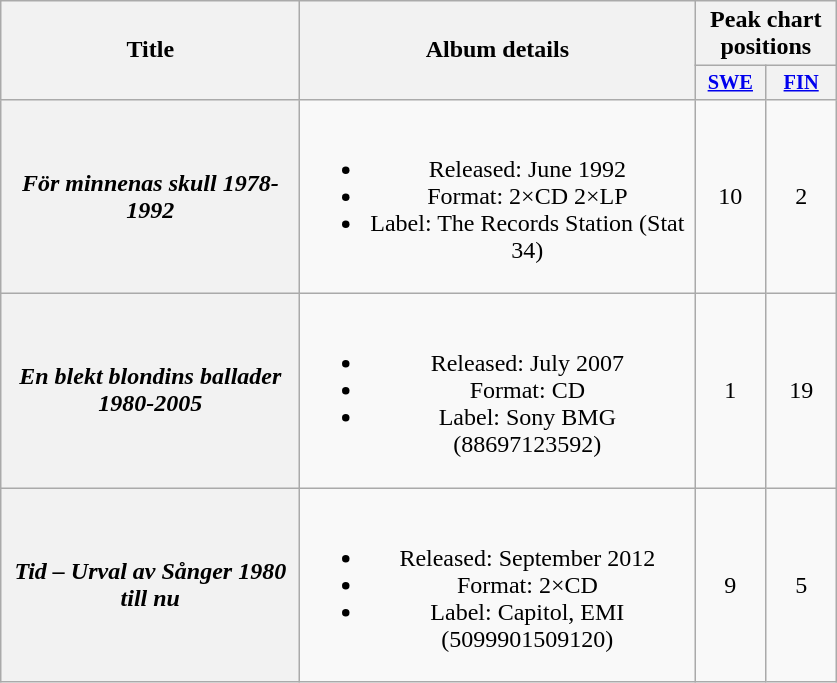<table class="wikitable plainrowheaders" style="text-align:center;" border="1">
<tr>
<th scope="col" rowspan="2" style="width:12em;">Title</th>
<th scope="col" rowspan="2" style="width:16em;">Album details</th>
<th scope="col" colspan="2">Peak chart<br>positions</th>
</tr>
<tr>
<th scope="col" style="width:3em; font-size:85%"><a href='#'>SWE</a><br></th>
<th scope="col" style="width:3em; font-size:85%"><a href='#'>FIN</a></th>
</tr>
<tr>
<th scope="row"><em>För minnenas skull 1978-1992</em></th>
<td><br><ul><li>Released: June 1992</li><li>Format: 2×CD 2×LP</li><li>Label: The Records Station (Stat 34)</li></ul></td>
<td>10</td>
<td>2</td>
</tr>
<tr>
<th scope="row"><em>En blekt blondins ballader 1980-2005</em></th>
<td><br><ul><li>Released: July 2007</li><li>Format: CD</li><li>Label: Sony BMG (88697123592)</li></ul></td>
<td>1</td>
<td>19</td>
</tr>
<tr>
<th scope="row"><em>Tid – Urval av Sånger 1980 till nu</em></th>
<td><br><ul><li>Released: September 2012</li><li>Format: 2×CD</li><li>Label: Capitol, EMI (5099901509120)</li></ul></td>
<td>9</td>
<td>5</td>
</tr>
</table>
